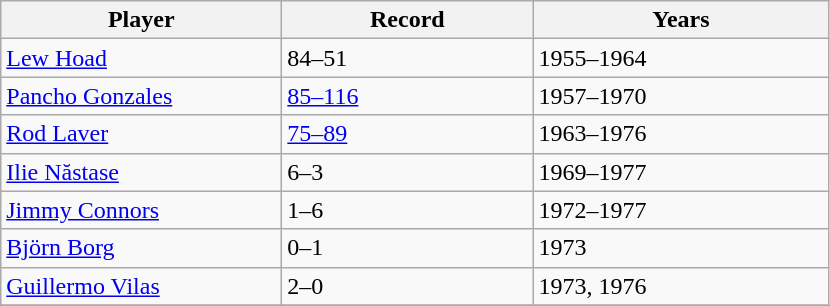<table class="wikitable">
<tr>
<th width=180>Player</th>
<th width=160>Record</th>
<th width=190>Years</th>
</tr>
<tr>
<td> <a href='#'>Lew Hoad</a></td>
<td>84–51</td>
<td>1955–1964</td>
</tr>
<tr>
<td> <a href='#'>Pancho Gonzales</a></td>
<td><a href='#'>85–116</a></td>
<td>1957–1970</td>
</tr>
<tr>
<td> <a href='#'>Rod Laver</a></td>
<td><a href='#'>75–89</a></td>
<td>1963–1976</td>
</tr>
<tr>
<td> <a href='#'>Ilie Năstase</a></td>
<td>6–3</td>
<td>1969–1977</td>
</tr>
<tr>
<td> <a href='#'>Jimmy Connors</a></td>
<td>1–6</td>
<td>1972–1977</td>
</tr>
<tr>
<td> <a href='#'>Björn Borg</a></td>
<td>0–1</td>
<td>1973</td>
</tr>
<tr>
<td> <a href='#'>Guillermo Vilas</a></td>
<td>2–0</td>
<td>1973, 1976</td>
</tr>
<tr>
</tr>
</table>
